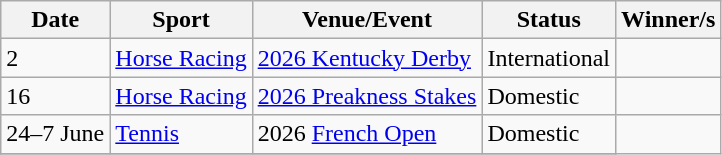<table class="wikitable source">
<tr>
<th>Date</th>
<th>Sport</th>
<th>Venue/Event</th>
<th>Status</th>
<th>Winner/s</th>
</tr>
<tr>
<td>2</td>
<td><a href='#'>Horse Racing</a></td>
<td> <a href='#'>2026 Kentucky Derby</a></td>
<td>International</td>
<td></td>
</tr>
<tr>
<td>16</td>
<td><a href='#'>Horse Racing</a></td>
<td> <a href='#'>2026 Preakness Stakes</a></td>
<td>Domestic</td>
<td></td>
</tr>
<tr>
<td>24–7 June</td>
<td><a href='#'>Tennis</a></td>
<td> 2026 <a href='#'>French Open</a></td>
<td>Domestic</td>
</tr>
<tr>
</tr>
</table>
